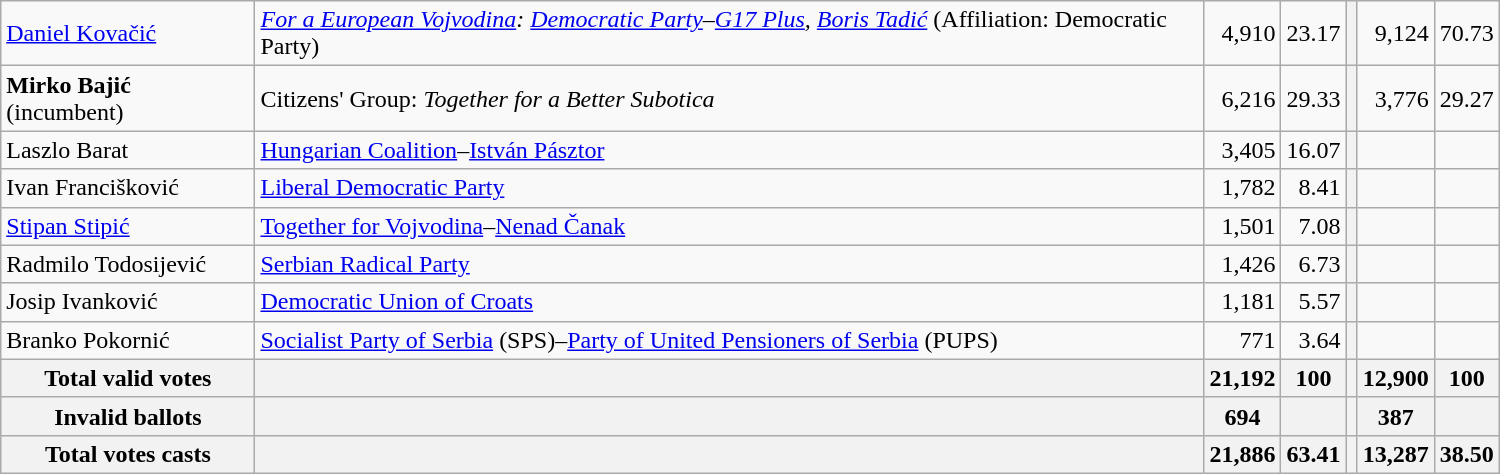<table style="width:1000px;" class="wikitable">
<tr>
<td align="left"><a href='#'>Daniel Kovačić</a></td>
<td align="left"><em><a href='#'>For a European Vojvodina</a>: <a href='#'>Democratic Party</a>–<a href='#'>G17 Plus</a>, <a href='#'>Boris Tadić</a></em> (Affiliation: Democratic Party)</td>
<td align="right">4,910</td>
<td align="right">23.17</td>
<th align="left"></th>
<td align="right">9,124</td>
<td align="right">70.73</td>
</tr>
<tr>
<td align="left"><strong>Mirko Bajić</strong> (incumbent)</td>
<td align="left">Citizens' Group: <em>Together for a Better Subotica</em></td>
<td align="right">6,216</td>
<td align="right">29.33</td>
<th align="left"></th>
<td align="right">3,776</td>
<td align="right">29.27</td>
</tr>
<tr>
<td align="left">Laszlo Barat</td>
<td align="left"><a href='#'>Hungarian Coalition</a>–<a href='#'>István Pásztor</a></td>
<td align="right">3,405</td>
<td align="right">16.07</td>
<th align="left"></th>
<td align="right"></td>
<td align="right"></td>
</tr>
<tr>
<td align="left">Ivan Francišković</td>
<td align="left"><a href='#'>Liberal Democratic Party</a></td>
<td align="right">1,782</td>
<td align="right">8.41</td>
<th align="left"></th>
<td align="right"></td>
<td align="right"></td>
</tr>
<tr>
<td align="left"><a href='#'>Stipan Stipić</a></td>
<td align="left"><a href='#'>Together for Vojvodina</a>–<a href='#'>Nenad Čanak</a></td>
<td align="right">1,501</td>
<td align="right">7.08</td>
<th align="left"></th>
<td align="right"></td>
<td align="right"></td>
</tr>
<tr>
<td align="left">Radmilo Todosijević</td>
<td align="left"><a href='#'>Serbian Radical Party</a></td>
<td align="right">1,426</td>
<td align="right">6.73</td>
<th align="left"></th>
<td align="right"></td>
<td align="right"></td>
</tr>
<tr>
<td align="left">Josip Ivanković</td>
<td align="left"><a href='#'>Democratic Union of Croats</a></td>
<td align="right">1,181</td>
<td align="right">5.57</td>
<th align="left"></th>
<td align="right"></td>
<td align="right"></td>
</tr>
<tr>
<td align="left">Branko Pokornić</td>
<td align="left"><a href='#'>Socialist Party of Serbia</a> (SPS)–<a href='#'>Party of United Pensioners of Serbia</a> (PUPS)</td>
<td align="right">771</td>
<td align="right">3.64</td>
<th align="left"></th>
<td align="right"></td>
<td align="right"></td>
</tr>
<tr>
<th align="left">Total valid votes</th>
<th align="left"></th>
<th align="right">21,192</th>
<th align="right">100</th>
<th align="left"></th>
<th align="right">12,900</th>
<th align="right">100</th>
</tr>
<tr>
<th align="left">Invalid ballots</th>
<th align="left"></th>
<th align="right">694</th>
<th align="right"></th>
<th align="left"></th>
<th align="right">387</th>
<th align="right"></th>
</tr>
<tr>
<th align="left">Total votes casts</th>
<th align="left"></th>
<th align="right">21,886</th>
<th align="right">63.41</th>
<th align="left"></th>
<th align="right">13,287</th>
<th align="right">38.50</th>
</tr>
</table>
